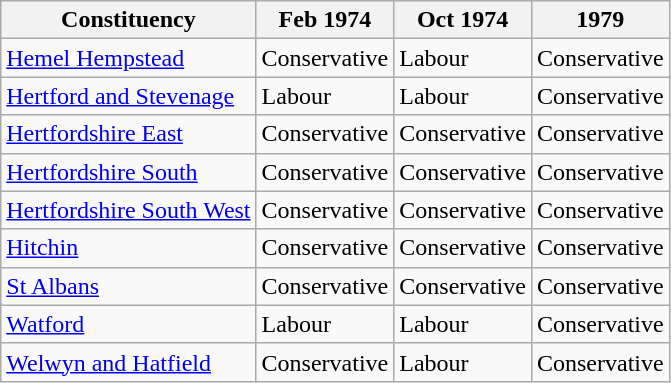<table class="wikitable">
<tr>
<th>Constituency</th>
<th>Feb 1974</th>
<th>Oct 1974</th>
<th>1979</th>
</tr>
<tr>
<td><a href='#'>Hemel Hempstead</a></td>
<td bgcolor=>Conservative</td>
<td bgcolor=>Labour</td>
<td bgcolor=>Conservative</td>
</tr>
<tr>
<td><a href='#'>Hertford and Stevenage</a></td>
<td bgcolor=>Labour</td>
<td bgcolor=>Labour</td>
<td bgcolor=>Conservative</td>
</tr>
<tr>
<td><a href='#'>Hertfordshire East</a></td>
<td bgcolor=>Conservative</td>
<td bgcolor=>Conservative</td>
<td bgcolor=>Conservative</td>
</tr>
<tr>
<td><a href='#'>Hertfordshire South</a></td>
<td bgcolor=>Conservative</td>
<td bgcolor=>Conservative</td>
<td bgcolor=>Conservative</td>
</tr>
<tr>
<td><a href='#'>Hertfordshire South West</a></td>
<td bgcolor=>Conservative</td>
<td bgcolor=>Conservative</td>
<td bgcolor=>Conservative</td>
</tr>
<tr>
<td><a href='#'>Hitchin</a></td>
<td bgcolor=>Conservative</td>
<td bgcolor=>Conservative</td>
<td bgcolor=>Conservative</td>
</tr>
<tr>
<td><a href='#'>St Albans</a></td>
<td bgcolor=>Conservative</td>
<td bgcolor=>Conservative</td>
<td bgcolor=>Conservative</td>
</tr>
<tr>
<td><a href='#'>Watford</a></td>
<td bgcolor=>Labour</td>
<td bgcolor=>Labour</td>
<td bgcolor=>Conservative</td>
</tr>
<tr>
<td><a href='#'>Welwyn and Hatfield</a></td>
<td bgcolor=>Conservative</td>
<td bgcolor=>Labour</td>
<td bgcolor=>Conservative</td>
</tr>
</table>
